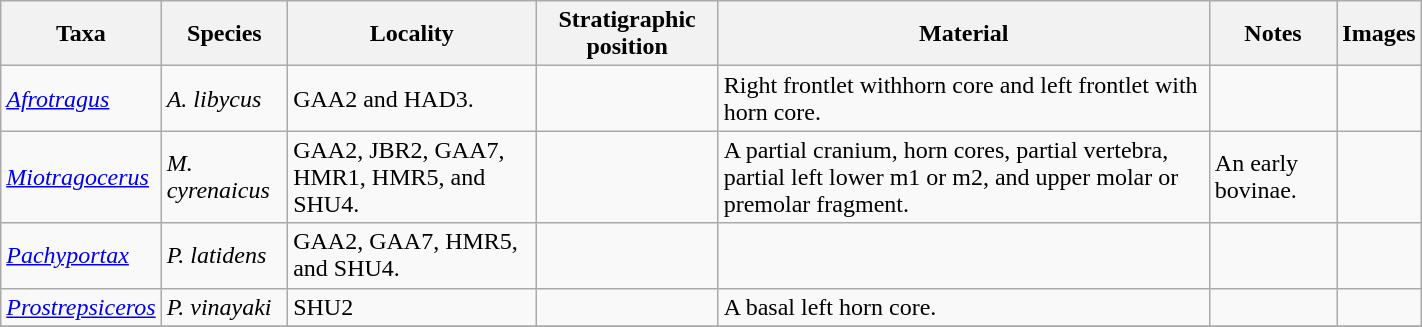<table class="wikitable sortable" align="center" width="75%">
<tr>
<th>Taxa</th>
<th>Species</th>
<th>Locality</th>
<th>Stratigraphic position</th>
<th>Material</th>
<th>Notes</th>
<th>Images</th>
</tr>
<tr>
<td><em><a href='#'>Afrotragus</a></em></td>
<td><em>A. libycus</em></td>
<td>GAA2 and HAD3.</td>
<td></td>
<td>Right frontlet withhorn core and left frontlet with horn core.</td>
<td></td>
<td></td>
</tr>
<tr>
<td><em><a href='#'>Miotragocerus</a></em></td>
<td><em>M. cyrenaicus</em></td>
<td>GAA2, JBR2, GAA7, HMR1, HMR5, and SHU4.</td>
<td></td>
<td>A  partial cranium, horn cores, partial vertebra, partial left lower m1 or m2, and upper molar or premolar fragment.</td>
<td>An early bovinae.</td>
<td></td>
</tr>
<tr>
<td><em><a href='#'>Pachyportax</a></em></td>
<td><em>P. latidens</em></td>
<td>GAA2, GAA7, HMR5, and SHU4.</td>
<td></td>
<td></td>
<td></td>
<td></td>
</tr>
<tr>
<td><em><a href='#'>Prostrepsiceros</a></em></td>
<td><em>P. vinayaki</em></td>
<td>SHU2</td>
<td></td>
<td>A basal left horn core.</td>
<td></td>
<td></td>
</tr>
<tr>
</tr>
</table>
